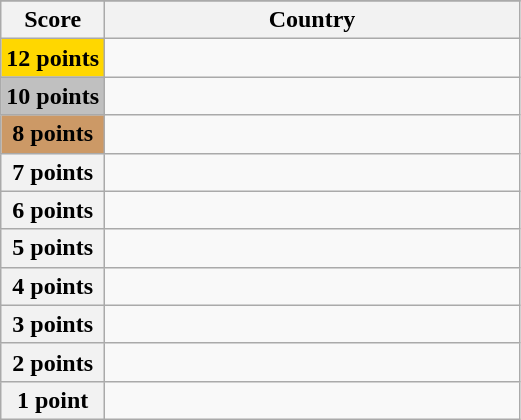<table class="wikitable">
<tr>
</tr>
<tr>
<th scope="col" width="20%">Score</th>
<th scope="col">Country</th>
</tr>
<tr>
<th scope="row" style="background:gold">12 points</th>
<td></td>
</tr>
<tr>
<th scope="row" style="background:silver">10 points</th>
<td></td>
</tr>
<tr>
<th scope="row" style="background:#CC9966">8 points</th>
<td></td>
</tr>
<tr>
<th scope="row">7 points</th>
<td></td>
</tr>
<tr>
<th scope="row">6 points</th>
<td></td>
</tr>
<tr>
<th scope="row">5 points</th>
<td></td>
</tr>
<tr>
<th scope="row">4 points</th>
<td></td>
</tr>
<tr>
<th scope="row">3 points</th>
<td></td>
</tr>
<tr>
<th scope="row">2 points</th>
<td></td>
</tr>
<tr>
<th scope="row">1 point</th>
<td></td>
</tr>
</table>
